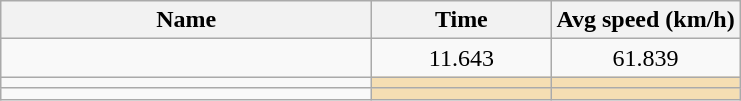<table class="wikitable sortable" style="text-align:center;">
<tr>
<th style="width:15em">Name</th>
<th style="width:7em">Time</th>
<th>Avg speed (km/h)</th>
</tr>
<tr>
<td align=left></td>
<td>11.643</td>
<td>61.839</td>
</tr>
<tr>
<td align=left></td>
<td bgcolor=wheat></td>
<td bgcolor=wheat></td>
</tr>
<tr>
<td align=left></td>
<td bgcolor=wheat></td>
<td bgcolor=wheat></td>
</tr>
</table>
